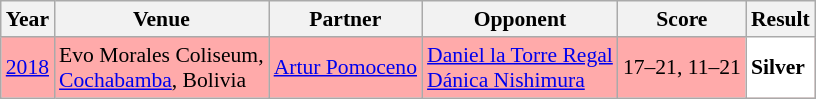<table class="sortable wikitable" style="font-size: 90%;">
<tr>
<th>Year</th>
<th>Venue</th>
<th>Partner</th>
<th>Opponent</th>
<th>Score</th>
<th>Result</th>
</tr>
<tr style="background:#FFAAAA">
<td align="center"><a href='#'>2018</a></td>
<td align="left">Evo Morales Coliseum,<br><a href='#'>Cochabamba</a>, Bolivia</td>
<td align="left"> <a href='#'>Artur Pomoceno</a></td>
<td align="left"> <a href='#'>Daniel la Torre Regal</a> <br>  <a href='#'>Dánica Nishimura</a></td>
<td align="left">17–21, 11–21</td>
<td style="text-align:left; background:white"> <strong>Silver</strong></td>
</tr>
</table>
